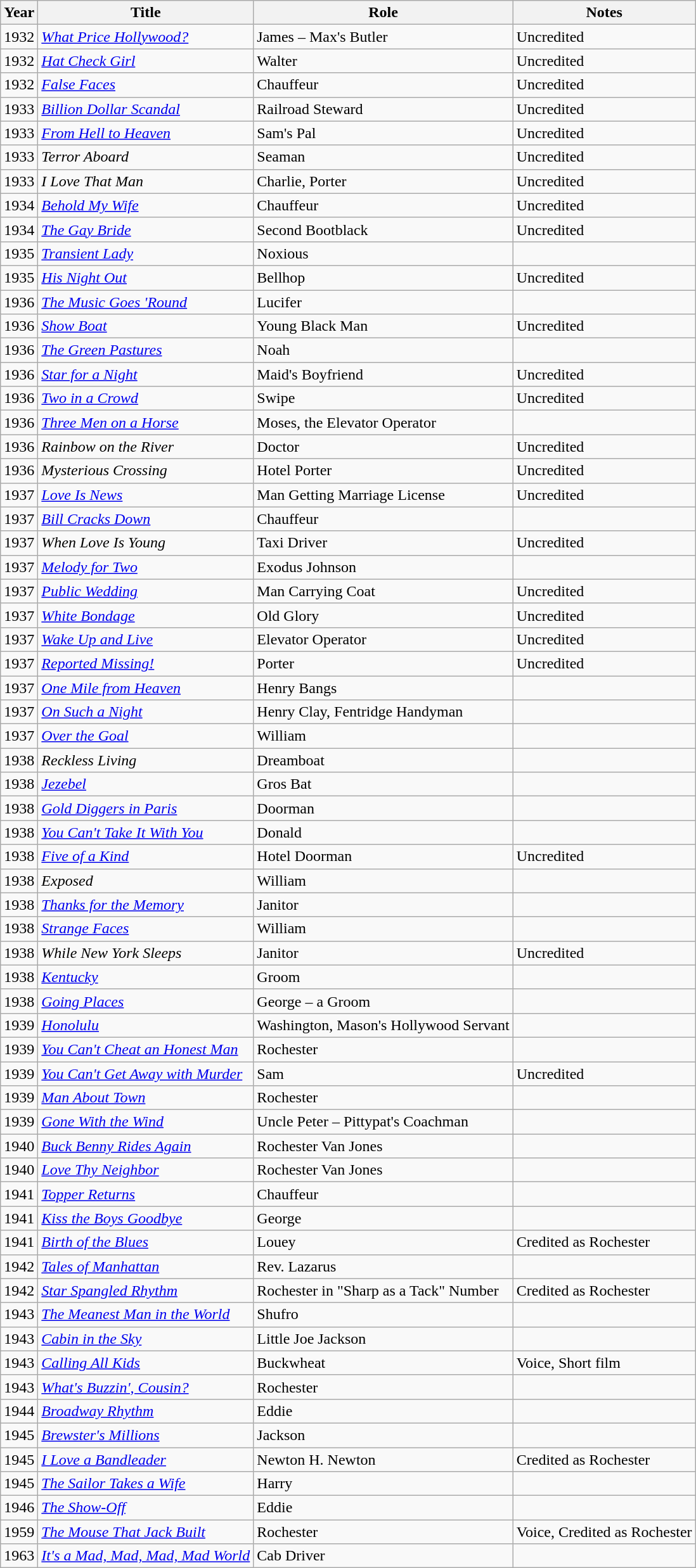<table class="wikitable sortable">
<tr>
<th>Year</th>
<th>Title</th>
<th>Role</th>
<th class="unsortable">Notes</th>
</tr>
<tr>
<td>1932</td>
<td><em><a href='#'>What Price Hollywood?</a></em></td>
<td>James – Max's Butler</td>
<td>Uncredited</td>
</tr>
<tr>
<td>1932</td>
<td><em><a href='#'>Hat Check Girl</a></em></td>
<td>Walter</td>
<td>Uncredited</td>
</tr>
<tr>
<td>1932</td>
<td><em><a href='#'>False Faces</a></em></td>
<td>Chauffeur</td>
<td>Uncredited</td>
</tr>
<tr>
<td>1933</td>
<td><em><a href='#'>Billion Dollar Scandal</a></em></td>
<td>Railroad Steward</td>
<td>Uncredited</td>
</tr>
<tr>
<td>1933</td>
<td><em><a href='#'>From Hell to Heaven</a></em></td>
<td>Sam's Pal</td>
<td>Uncredited</td>
</tr>
<tr>
<td>1933</td>
<td><em>Terror Aboard</em></td>
<td>Seaman</td>
<td>Uncredited</td>
</tr>
<tr>
<td>1933</td>
<td><em>I Love That Man</em></td>
<td>Charlie, Porter</td>
<td>Uncredited</td>
</tr>
<tr>
<td>1934</td>
<td><em><a href='#'>Behold My Wife</a></em></td>
<td>Chauffeur</td>
<td>Uncredited</td>
</tr>
<tr>
<td>1934</td>
<td><em><a href='#'>The Gay Bride</a></em></td>
<td>Second Bootblack</td>
<td>Uncredited</td>
</tr>
<tr>
<td>1935</td>
<td><em><a href='#'>Transient Lady</a></em></td>
<td>Noxious</td>
<td></td>
</tr>
<tr>
<td>1935</td>
<td><em><a href='#'>His Night Out</a></em></td>
<td>Bellhop</td>
<td>Uncredited</td>
</tr>
<tr>
<td>1936</td>
<td><em><a href='#'>The Music Goes 'Round</a></em></td>
<td>Lucifer</td>
<td></td>
</tr>
<tr>
<td>1936</td>
<td><em><a href='#'>Show Boat</a></em></td>
<td>Young Black Man</td>
<td>Uncredited</td>
</tr>
<tr>
<td>1936</td>
<td><em><a href='#'>The Green Pastures</a></em></td>
<td>Noah</td>
<td></td>
</tr>
<tr>
<td>1936</td>
<td><em><a href='#'>Star for a Night</a></em></td>
<td>Maid's Boyfriend</td>
<td>Uncredited</td>
</tr>
<tr>
<td>1936</td>
<td><em><a href='#'>Two in a Crowd</a></em></td>
<td>Swipe</td>
<td>Uncredited</td>
</tr>
<tr>
<td>1936</td>
<td><em><a href='#'>Three Men on a Horse</a></em></td>
<td>Moses, the Elevator Operator</td>
<td></td>
</tr>
<tr>
<td>1936</td>
<td><em>Rainbow on the River</em></td>
<td>Doctor</td>
<td>Uncredited</td>
</tr>
<tr>
<td>1936</td>
<td><em>Mysterious Crossing</em></td>
<td>Hotel Porter</td>
<td>Uncredited</td>
</tr>
<tr>
<td>1937</td>
<td><em><a href='#'>Love Is News</a></em></td>
<td>Man Getting Marriage License</td>
<td>Uncredited</td>
</tr>
<tr>
<td>1937</td>
<td><em><a href='#'>Bill Cracks Down</a></em></td>
<td>Chauffeur</td>
<td></td>
</tr>
<tr>
<td>1937</td>
<td><em>When Love Is Young</em></td>
<td>Taxi Driver</td>
<td>Uncredited</td>
</tr>
<tr>
<td>1937</td>
<td><em><a href='#'>Melody for Two</a></em></td>
<td>Exodus Johnson</td>
<td></td>
</tr>
<tr>
<td>1937</td>
<td><em><a href='#'>Public Wedding</a></em></td>
<td>Man Carrying Coat</td>
<td>Uncredited</td>
</tr>
<tr>
<td>1937</td>
<td><em><a href='#'>White Bondage</a></em></td>
<td>Old Glory</td>
<td>Uncredited</td>
</tr>
<tr>
<td>1937</td>
<td><em><a href='#'>Wake Up and Live</a></em></td>
<td>Elevator Operator</td>
<td>Uncredited</td>
</tr>
<tr>
<td>1937</td>
<td><em><a href='#'>Reported Missing!</a></em></td>
<td>Porter</td>
<td>Uncredited</td>
</tr>
<tr>
<td>1937</td>
<td><em><a href='#'>One Mile from Heaven</a></em></td>
<td>Henry Bangs</td>
<td></td>
</tr>
<tr>
<td>1937</td>
<td><em><a href='#'>On Such a Night</a></em></td>
<td>Henry Clay, Fentridge Handyman</td>
<td></td>
</tr>
<tr>
<td>1937</td>
<td><em><a href='#'>Over the Goal</a></em></td>
<td>William</td>
<td></td>
</tr>
<tr>
<td>1938</td>
<td><em>Reckless Living</em></td>
<td>Dreamboat</td>
<td></td>
</tr>
<tr>
<td>1938</td>
<td><em><a href='#'>Jezebel</a></em></td>
<td>Gros Bat</td>
<td></td>
</tr>
<tr>
<td>1938</td>
<td><em><a href='#'>Gold Diggers in Paris</a></em></td>
<td>Doorman</td>
<td></td>
</tr>
<tr>
<td>1938</td>
<td><em><a href='#'>You Can't Take It With You</a></em></td>
<td>Donald</td>
<td></td>
</tr>
<tr>
<td>1938</td>
<td><em><a href='#'>Five of a Kind</a></em></td>
<td>Hotel Doorman</td>
<td>Uncredited</td>
</tr>
<tr>
<td>1938</td>
<td><em>Exposed</em></td>
<td>William</td>
<td></td>
</tr>
<tr>
<td>1938</td>
<td><em><a href='#'>Thanks for the Memory</a></em></td>
<td>Janitor</td>
<td></td>
</tr>
<tr>
<td>1938</td>
<td><em><a href='#'>Strange Faces</a></em></td>
<td>William</td>
<td></td>
</tr>
<tr>
<td>1938</td>
<td><em>While New York Sleeps</em></td>
<td>Janitor</td>
<td>Uncredited</td>
</tr>
<tr>
<td>1938</td>
<td><em><a href='#'>Kentucky</a></em></td>
<td>Groom</td>
<td></td>
</tr>
<tr>
<td>1938</td>
<td><em><a href='#'>Going Places</a></em></td>
<td>George – a Groom</td>
<td></td>
</tr>
<tr>
<td>1939</td>
<td><em><a href='#'>Honolulu</a></em></td>
<td>Washington, Mason's Hollywood Servant</td>
<td></td>
</tr>
<tr>
<td>1939</td>
<td><em><a href='#'>You Can't Cheat an Honest Man</a></em></td>
<td>Rochester</td>
<td></td>
</tr>
<tr>
<td>1939</td>
<td><em><a href='#'>You Can't Get Away with Murder</a></em></td>
<td>Sam</td>
<td>Uncredited</td>
</tr>
<tr>
<td>1939</td>
<td><em><a href='#'>Man About Town</a></em></td>
<td>Rochester</td>
<td></td>
</tr>
<tr>
<td>1939</td>
<td><em><a href='#'>Gone With the Wind</a></em></td>
<td>Uncle Peter – Pittypat's Coachman</td>
<td></td>
</tr>
<tr>
<td>1940</td>
<td><em><a href='#'>Buck Benny Rides Again</a></em></td>
<td>Rochester Van Jones</td>
<td></td>
</tr>
<tr>
<td>1940</td>
<td><em><a href='#'>Love Thy Neighbor</a></em></td>
<td>Rochester Van Jones</td>
<td></td>
</tr>
<tr>
<td>1941</td>
<td><em><a href='#'>Topper Returns</a></em></td>
<td>Chauffeur</td>
<td></td>
</tr>
<tr>
<td>1941</td>
<td><em><a href='#'>Kiss the Boys Goodbye</a></em></td>
<td>George</td>
<td></td>
</tr>
<tr>
<td>1941</td>
<td><em><a href='#'>Birth of the Blues</a></em></td>
<td>Louey</td>
<td>Credited as Rochester</td>
</tr>
<tr>
<td>1942</td>
<td><em><a href='#'>Tales of Manhattan</a></em></td>
<td>Rev. Lazarus</td>
<td></td>
</tr>
<tr>
<td>1942</td>
<td><em><a href='#'>Star Spangled Rhythm</a></em></td>
<td>Rochester in "Sharp as a Tack" Number</td>
<td>Credited as Rochester</td>
</tr>
<tr>
<td>1943</td>
<td><em><a href='#'>The Meanest Man in the World</a></em></td>
<td>Shufro</td>
<td></td>
</tr>
<tr>
<td>1943</td>
<td><em><a href='#'>Cabin in the Sky</a></em></td>
<td>Little Joe Jackson</td>
<td></td>
</tr>
<tr>
<td>1943</td>
<td><em><a href='#'>Calling All Kids</a></em></td>
<td>Buckwheat</td>
<td>Voice, Short film</td>
</tr>
<tr>
<td>1943</td>
<td><em><a href='#'>What's Buzzin', Cousin?</a></em></td>
<td>Rochester</td>
<td></td>
</tr>
<tr>
<td>1944</td>
<td><em><a href='#'>Broadway Rhythm</a></em></td>
<td>Eddie</td>
<td></td>
</tr>
<tr>
<td>1945</td>
<td><em><a href='#'>Brewster's Millions</a></em></td>
<td>Jackson</td>
<td></td>
</tr>
<tr>
<td>1945</td>
<td><em><a href='#'>I Love a Bandleader</a></em></td>
<td>Newton H. Newton</td>
<td>Credited as Rochester</td>
</tr>
<tr>
<td>1945</td>
<td><em><a href='#'>The Sailor Takes a Wife</a></em></td>
<td>Harry</td>
<td></td>
</tr>
<tr>
<td>1946</td>
<td><em><a href='#'>The Show-Off</a></em></td>
<td>Eddie</td>
<td></td>
</tr>
<tr>
<td>1959</td>
<td><em><a href='#'>The Mouse That Jack Built</a></em></td>
<td>Rochester</td>
<td>Voice, Credited as Rochester</td>
</tr>
<tr>
<td>1963</td>
<td><em><a href='#'>It's a Mad, Mad, Mad, Mad World</a></em></td>
<td>Cab Driver</td>
<td></td>
</tr>
</table>
